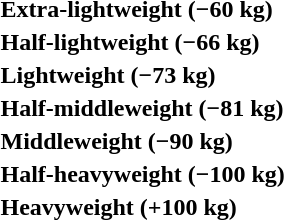<table>
<tr>
<th rowspan=2 style="text-align:left;">Extra-lightweight (−60 kg)</th>
<td rowspan=2></td>
<td rowspan=2></td>
<td></td>
</tr>
<tr>
<td></td>
</tr>
<tr>
<th rowspan=2 style="text-align:left;">Half-lightweight (−66 kg)</th>
<td rowspan=2></td>
<td rowspan=2></td>
<td></td>
</tr>
<tr>
<td></td>
</tr>
<tr>
<th rowspan=2 style="text-align:left;">Lightweight (−73 kg)</th>
<td rowspan=2></td>
<td rowspan=2></td>
<td></td>
</tr>
<tr>
<td></td>
</tr>
<tr>
<th rowspan=2 style="text-align:left;">Half-middleweight (−81 kg)</th>
<td rowspan=2></td>
<td rowspan=2></td>
<td></td>
</tr>
<tr>
<td></td>
</tr>
<tr>
<th rowspan=2 style="text-align:left;">Middleweight (−90 kg)</th>
<td rowspan=2></td>
<td rowspan=2></td>
<td></td>
</tr>
<tr>
<td></td>
</tr>
<tr>
<th rowspan=2 style="text-align:left;">Half-heavyweight (−100 kg)</th>
<td rowspan=2></td>
<td rowspan=2></td>
<td></td>
</tr>
<tr>
<td></td>
</tr>
<tr>
<th rowspan=2 style="text-align:left;">Heavyweight (+100 kg)</th>
<td rowspan=2></td>
<td rowspan=2></td>
<td></td>
</tr>
<tr>
<td></td>
</tr>
</table>
